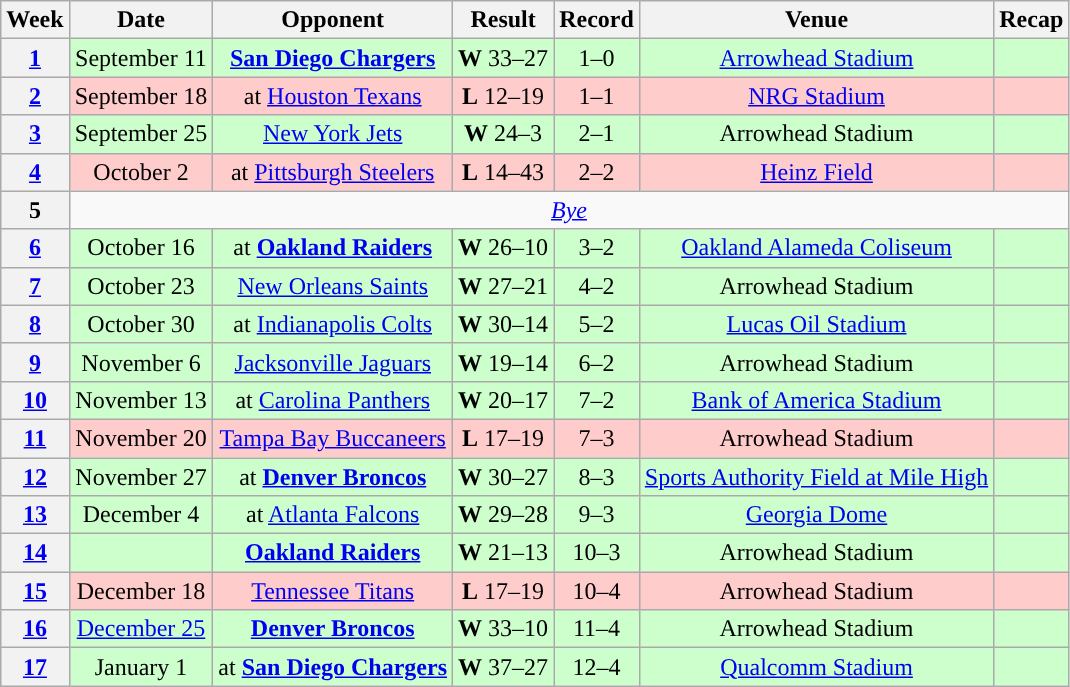<table class="wikitable" style="text-align:center">
<tr>
<th>Week</th>
<th>Date</th>
<th>Opponent</th>
<th>Result</th>
<th>Record</th>
<th>Venue</th>
<th>Recap</th>
</tr>
<tr style="background:#cfc">
<th><a href='#'>1</a></th>
<td>September 11</td>
<td><strong><a href='#'>San Diego Chargers</a></strong></td>
<td><strong>W</strong> 33–27 </td>
<td>1–0</td>
<td><a href='#'>Arrowhead Stadium</a></td>
<td></td>
</tr>
<tr style="background:#fcc">
<th><a href='#'>2</a></th>
<td>September 18</td>
<td>at <a href='#'>Houston Texans</a></td>
<td><strong>L</strong> 12–19</td>
<td>1–1</td>
<td><a href='#'>NRG Stadium</a></td>
<td></td>
</tr>
<tr style="background:#cfc">
<th><a href='#'>3</a></th>
<td>September 25</td>
<td><a href='#'>New York Jets</a></td>
<td><strong>W</strong> 24–3</td>
<td>2–1</td>
<td>Arrowhead Stadium</td>
<td></td>
</tr>
<tr style="background:#fcc">
<th><a href='#'>4</a></th>
<td>October 2</td>
<td>at <a href='#'>Pittsburgh Steelers</a></td>
<td><strong>L</strong> 14–43</td>
<td>2–2</td>
<td><a href='#'>Heinz Field</a></td>
<td></td>
</tr>
<tr>
<th>5</th>
<td colspan="6"><em><a href='#'>Bye</a></em></td>
</tr>
<tr style="background:#cfc">
<th><a href='#'>6</a></th>
<td>October 16</td>
<td>at <strong><a href='#'>Oakland Raiders</a></strong></td>
<td><strong>W</strong> 26–10</td>
<td>3–2</td>
<td><a href='#'>Oakland Alameda Coliseum</a></td>
<td></td>
</tr>
<tr style="background:#cfc">
<th><a href='#'>7</a></th>
<td>October 23</td>
<td><a href='#'>New Orleans Saints</a></td>
<td><strong>W</strong> 27–21</td>
<td>4–2</td>
<td>Arrowhead Stadium</td>
<td></td>
</tr>
<tr style="background:#cfc">
<th><a href='#'>8</a></th>
<td>October 30</td>
<td>at <a href='#'>Indianapolis Colts</a></td>
<td><strong>W</strong> 30–14</td>
<td>5–2</td>
<td><a href='#'>Lucas Oil Stadium</a></td>
<td></td>
</tr>
<tr style="background:#cfc">
<th><a href='#'>9</a></th>
<td>November 6</td>
<td><a href='#'>Jacksonville Jaguars</a></td>
<td><strong>W</strong> 19–14</td>
<td>6–2</td>
<td>Arrowhead Stadium</td>
<td></td>
</tr>
<tr style="background:#cfc">
<th><a href='#'>10</a></th>
<td>November 13</td>
<td>at <a href='#'>Carolina Panthers</a></td>
<td><strong>W</strong> 20–17</td>
<td>7–2</td>
<td><a href='#'>Bank of America Stadium</a></td>
<td></td>
</tr>
<tr style="background:#fcc">
<th><a href='#'>11</a></th>
<td>November 20</td>
<td><a href='#'>Tampa Bay Buccaneers</a></td>
<td><strong>L</strong> 17–19</td>
<td>7–3</td>
<td>Arrowhead Stadium</td>
<td></td>
</tr>
<tr style="background:#cfc">
<th><a href='#'>12</a></th>
<td>November 27</td>
<td>at <strong><a href='#'>Denver Broncos</a></strong></td>
<td><strong>W</strong> 30–27 </td>
<td>8–3</td>
<td><a href='#'>Sports Authority Field at Mile High</a></td>
<td></td>
</tr>
<tr style="background:#cfc">
<th><a href='#'>13</a></th>
<td>December 4</td>
<td>at <a href='#'>Atlanta Falcons</a></td>
<td><strong>W</strong> 29–28</td>
<td>9–3</td>
<td><a href='#'>Georgia Dome</a></td>
<td></td>
</tr>
<tr style="background:#cfc">
<th><a href='#'>14</a></th>
<td></td>
<td><strong><a href='#'>Oakland Raiders</a></strong></td>
<td><strong>W</strong> 21–13</td>
<td>10–3</td>
<td>Arrowhead Stadium</td>
<td></td>
</tr>
<tr style="background:#fcc">
<th><a href='#'>15</a></th>
<td>December 18</td>
<td><a href='#'>Tennessee Titans</a></td>
<td><strong>L</strong> 17–19</td>
<td>10–4</td>
<td>Arrowhead Stadium</td>
<td></td>
</tr>
<tr style="background:#cfc">
<th><a href='#'>16</a></th>
<td><a href='#'>December 25</a></td>
<td><strong><a href='#'>Denver Broncos</a></strong></td>
<td><strong>W</strong> 33–10</td>
<td>11–4</td>
<td>Arrowhead Stadium</td>
<td></td>
</tr>
<tr style="background:#cfc">
<th><a href='#'>17</a></th>
<td>January 1</td>
<td>at <strong><a href='#'>San Diego Chargers</a></strong></td>
<td><strong>W</strong> 37–27</td>
<td>12–4</td>
<td><a href='#'>Qualcomm Stadium</a></td>
<td></td>
</tr>
</table>
